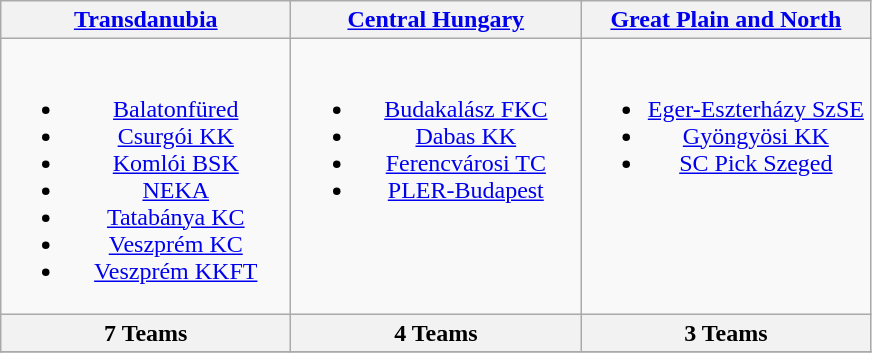<table class="wikitable" style="clear:right;white-space:nowrap;">
<tr>
<th width="33%"><a href='#'>Transdanubia</a></th>
<th width="33%"><a href='#'>Central Hungary</a></th>
<th width="33%"><a href='#'>Great Plain and North</a></th>
</tr>
<tr align="center" valign="top">
<td><br><ul><li><a href='#'>Balatonfüred</a></li><li><a href='#'>Csurgói KK</a></li><li><a href='#'>Komlói BSK</a></li><li><a href='#'>NEKA</a></li><li><a href='#'>Tatabánya KC</a></li><li><a href='#'>Veszprém KC</a></li><li><a href='#'>Veszprém KKFT</a></li></ul></td>
<td><br><ul><li><a href='#'>Budakalász FKC</a></li><li><a href='#'>Dabas KK</a></li><li><a href='#'>Ferencvárosi TC</a></li><li><a href='#'>PLER-Budapest</a></li></ul></td>
<td><br><ul><li><a href='#'>Eger-Eszterházy SzSE</a></li><li><a href='#'>Gyöngyösi KK</a></li><li><a href='#'>SC Pick Szeged</a></li></ul></td>
</tr>
<tr>
<th>7 Teams</th>
<th>4 Teams</th>
<th>3 Teams</th>
</tr>
<tr>
</tr>
</table>
